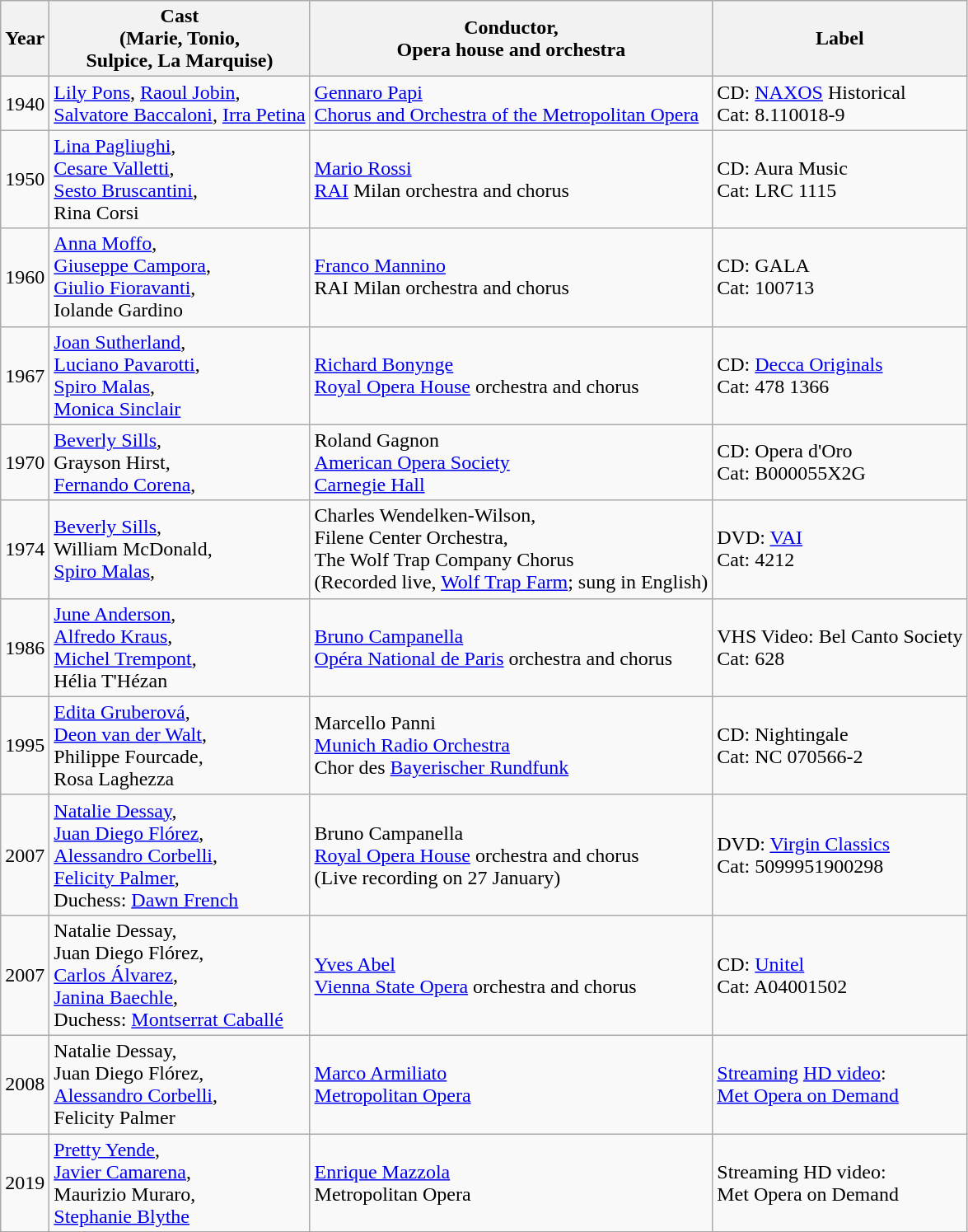<table class="wikitable">
<tr>
<th>Year</th>
<th>Cast<br>(Marie, Tonio,<br>Sulpice, La Marquise)</th>
<th>Conductor,<br>Opera house and orchestra</th>
<th>Label</th>
</tr>
<tr>
<td>1940</td>
<td><a href='#'>Lily Pons</a>, <a href='#'>Raoul Jobin</a>,<br><a href='#'>Salvatore Baccaloni</a>,
<a href='#'>Irra Petina</a></td>
<td><a href='#'>Gennaro Papi</a><br><a href='#'>Chorus and Orchestra of the Metropolitan Opera</a></td>
<td>CD:  <a href='#'>NAXOS</a> Historical<br>Cat: 8.110018-9</td>
</tr>
<tr>
<td>1950</td>
<td><a href='#'>Lina Pagliughi</a>,<br><a href='#'>Cesare Valletti</a>,<br><a href='#'>Sesto Bruscantini</a>,<br>Rina Corsi</td>
<td><a href='#'>Mario Rossi</a><br><a href='#'>RAI</a> Milan orchestra and chorus</td>
<td>CD: Aura Music<br>Cat: LRC 1115</td>
</tr>
<tr>
<td>1960</td>
<td><a href='#'>Anna Moffo</a>,<br><a href='#'>Giuseppe Campora</a>,<br><a href='#'>Giulio Fioravanti</a>,<br>Iolande Gardino</td>
<td><a href='#'>Franco Mannino</a><br>RAI Milan orchestra and chorus</td>
<td>CD: GALA<br>Cat: 100713</td>
</tr>
<tr>
<td>1967</td>
<td><a href='#'>Joan Sutherland</a>,<br><a href='#'>Luciano Pavarotti</a>,<br><a href='#'>Spiro Malas</a>,<br><a href='#'>Monica Sinclair</a></td>
<td><a href='#'>Richard Bonynge</a><br><a href='#'>Royal Opera House</a> orchestra and chorus</td>
<td>CD: <a href='#'>Decca Originals</a><br>Cat: 478 1366</td>
</tr>
<tr>
<td>1970</td>
<td><a href='#'>Beverly Sills</a>,<br>Grayson Hirst,<br><a href='#'>Fernando Corena</a>,<br></td>
<td>Roland Gagnon<br><a href='#'>American Opera Society</a><br><a href='#'>Carnegie Hall</a></td>
<td>CD: Opera d'Oro <br>Cat: B000055X2G</td>
</tr>
<tr>
<td>1974</td>
<td><a href='#'>Beverly Sills</a>,<br>William McDonald,<br><a href='#'>Spiro Malas</a>,<br></td>
<td>Charles Wendelken-Wilson,<br>Filene Center Orchestra,<br>The Wolf Trap Company Chorus<br>(Recorded live, <a href='#'>Wolf Trap Farm</a>; sung in English)</td>
<td>DVD: <a href='#'>VAI</a><br>Cat: 4212</td>
</tr>
<tr>
<td>1986</td>
<td><a href='#'>June Anderson</a>,<br><a href='#'>Alfredo Kraus</a>,<br><a href='#'>Michel Trempont</a>,<br>Hélia T'Hézan</td>
<td><a href='#'>Bruno Campanella</a><br><a href='#'>Opéra National de Paris</a> orchestra and chorus</td>
<td>VHS Video: Bel Canto Society<br>Cat: 628</td>
</tr>
<tr>
<td>1995</td>
<td><a href='#'>Edita Gruberová</a>,<br><a href='#'>Deon van der Walt</a>,<br>Philippe Fourcade,<br>Rosa Laghezza</td>
<td>Marcello Panni<br><a href='#'>Munich Radio Orchestra</a><br>Chor des <a href='#'>Bayerischer Rundfunk</a></td>
<td>CD: Nightingale<br>Cat: NC 070566-2</td>
</tr>
<tr>
<td>2007</td>
<td><a href='#'>Natalie Dessay</a>,<br><a href='#'>Juan Diego Flórez</a>,<br><a href='#'>Alessandro Corbelli</a>,<br><a href='#'>Felicity Palmer</a>,<br>Duchess: <a href='#'>Dawn French</a></td>
<td>Bruno Campanella<br><a href='#'>Royal Opera House</a> orchestra and chorus<br>(Live recording on 27 January)</td>
<td>DVD: <a href='#'>Virgin Classics</a><br>Cat: 5099951900298</td>
</tr>
<tr>
<td>2007</td>
<td>Natalie Dessay,<br>Juan Diego Flórez,<br><a href='#'>Carlos Álvarez</a>,<br><a href='#'>Janina Baechle</a>,<br>Duchess: <a href='#'>Montserrat Caballé</a></td>
<td><a href='#'>Yves Abel</a><br><a href='#'>Vienna State Opera</a> orchestra and chorus</td>
<td>CD: <a href='#'>Unitel</a><br>Cat: A04001502</td>
</tr>
<tr>
<td>2008</td>
<td>Natalie Dessay,<br>Juan Diego Flórez,<br><a href='#'>Alessandro Corbelli</a>,<br>Felicity Palmer</td>
<td><a href='#'>Marco Armiliato</a><br><a href='#'>Metropolitan Opera</a></td>
<td><a href='#'>Streaming</a> <a href='#'>HD video</a>:<br><a href='#'>Met Opera on Demand</a></td>
</tr>
<tr>
<td>2019</td>
<td><a href='#'>Pretty Yende</a>,<br><a href='#'>Javier Camarena</a>,<br>Maurizio Muraro,<br><a href='#'>Stephanie Blythe</a></td>
<td><a href='#'>Enrique Mazzola</a><br>Metropolitan Opera</td>
<td>Streaming HD video:<br>Met Opera on Demand</td>
</tr>
</table>
